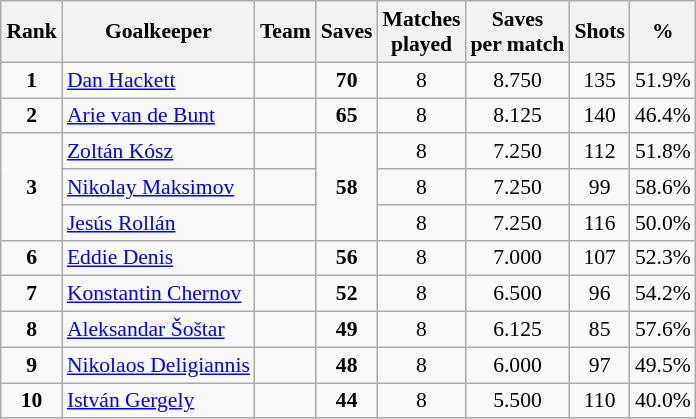<table class="wikitable sortable" style="text-align: center; font-size: 90%; margin-left: 1em;">
<tr>
<th>Rank</th>
<th>Goalkeeper</th>
<th>Team</th>
<th>Saves</th>
<th>Matches<br>played</th>
<th>Saves<br>per match</th>
<th>Shots</th>
<th>%</th>
</tr>
<tr>
<td><strong>1</strong></td>
<td style="text-align: left;" data-sort-value="Hackett, Dan"><a href='#'>Dan Hackett</a></td>
<td style="text-align: left;"></td>
<td><strong>70</strong></td>
<td>8</td>
<td>8.750</td>
<td>135</td>
<td>51.9%</td>
</tr>
<tr>
<td><strong>2</strong></td>
<td style="text-align: left;" data-sort-value="Bunt, Arie Van De"><a href='#'>Arie van de Bunt</a></td>
<td style="text-align: left;"></td>
<td><strong>65</strong></td>
<td>8</td>
<td>8.125</td>
<td>140</td>
<td>46.4%</td>
</tr>
<tr>
<td rowspan="3"><strong>3</strong></td>
<td style="text-align: left;" data-sort-value="Kósz, Zoltán"><a href='#'>Zoltán Kósz</a></td>
<td style="text-align: left;"></td>
<td rowspan="3"><strong>58</strong></td>
<td>8</td>
<td>7.250</td>
<td>112</td>
<td>51.8%</td>
</tr>
<tr>
<td style="text-align: left;" data-sort-value="Maksimov, Nikolay"><a href='#'>Nikolay Maksimov</a></td>
<td style="text-align: left;"></td>
<td>8</td>
<td>7.250</td>
<td>99</td>
<td>58.6%</td>
</tr>
<tr>
<td style="text-align: left;" data-sort-value="Rollán, Jesús"><a href='#'>Jesús Rollán</a></td>
<td style="text-align: left;"></td>
<td>8</td>
<td>7.250</td>
<td>116</td>
<td>50.0%</td>
</tr>
<tr>
<td><strong>6</strong></td>
<td style="text-align: left;" data-sort-value="Denis, Eddie"><a href='#'>Eddie Denis</a></td>
<td style="text-align: left;"></td>
<td><strong>56</strong></td>
<td>8</td>
<td>7.000</td>
<td>107</td>
<td>52.3%</td>
</tr>
<tr>
<td><strong>7</strong></td>
<td style="text-align: left;" data-sort-value="Chernov, Konstantin"><a href='#'>Konstantin Chernov</a></td>
<td style="text-align: left;"></td>
<td><strong>52</strong></td>
<td>8</td>
<td>6.500</td>
<td>96</td>
<td>54.2%</td>
</tr>
<tr>
<td><strong>8</strong></td>
<td style="text-align: left;" data-sort-value="Šoštar, Aleksandar"><a href='#'>Aleksandar Šoštar</a></td>
<td style="text-align: left;"></td>
<td><strong>49</strong></td>
<td>8</td>
<td>6.125</td>
<td>85</td>
<td>57.6%</td>
</tr>
<tr>
<td><strong>9</strong></td>
<td style="text-align: left;" data-sort-value="Deligiannis, Nikolaos"><a href='#'>Nikolaos Deligiannis</a></td>
<td style="text-align: left;"></td>
<td><strong>48</strong></td>
<td>8</td>
<td>6.000</td>
<td>97</td>
<td>49.5%</td>
</tr>
<tr>
<td><strong>10</strong></td>
<td style="text-align: left;" data-sort-value="Gergely, István"><a href='#'>István Gergely</a></td>
<td style="text-align: left;"></td>
<td><strong>44</strong></td>
<td>8</td>
<td>5.500</td>
<td>110</td>
<td>40.0%</td>
</tr>
</table>
